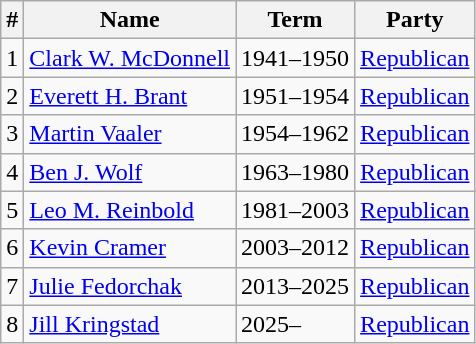<table class=wikitable>
<tr>
<th>#</th>
<th>Name</th>
<th>Term</th>
<th>Party</th>
</tr>
<tr>
<td>1</td>
<td><a href='#'>Clark W. McDonnell</a></td>
<td>1941–1950</td>
<td><a href='#'>Republican</a></td>
</tr>
<tr>
<td>2</td>
<td><a href='#'>Everett H. Brant</a></td>
<td>1951–1954</td>
<td><a href='#'>Republican</a></td>
</tr>
<tr>
<td>3</td>
<td><a href='#'>Martin Vaaler</a></td>
<td>1954–1962</td>
<td><a href='#'>Republican</a></td>
</tr>
<tr>
<td>4</td>
<td><a href='#'>Ben J. Wolf</a></td>
<td>1963–1980</td>
<td><a href='#'>Republican</a></td>
</tr>
<tr>
<td>5</td>
<td><a href='#'>Leo M. Reinbold</a></td>
<td>1981–2003</td>
<td><a href='#'>Republican</a></td>
</tr>
<tr>
<td>6</td>
<td><a href='#'>Kevin Cramer</a></td>
<td>2003–2012</td>
<td><a href='#'>Republican</a></td>
</tr>
<tr>
<td>7</td>
<td><a href='#'>Julie Fedorchak</a></td>
<td>2013–2025</td>
<td><a href='#'>Republican</a></td>
</tr>
<tr>
<td>8</td>
<td><a href='#'>Jill Kringstad</a></td>
<td>2025–</td>
<td><a href='#'>Republican</a></td>
</tr>
</table>
